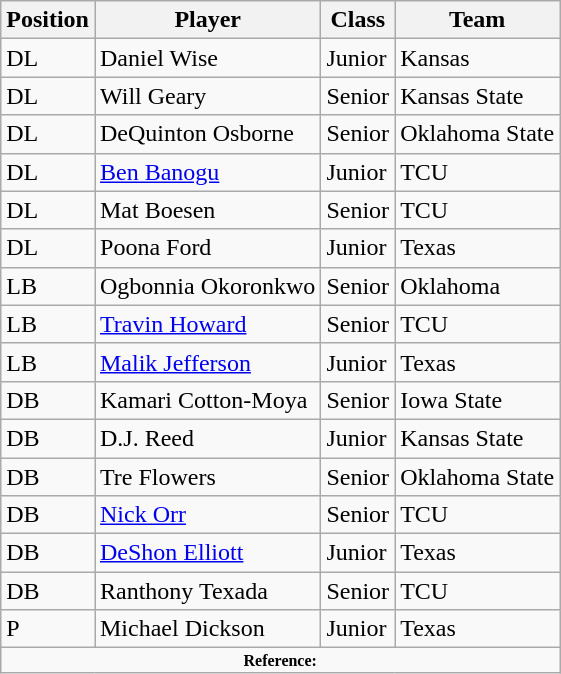<table class="wikitable sortable" border="1">
<tr>
<th>Position</th>
<th>Player</th>
<th>Class</th>
<th>Team</th>
</tr>
<tr>
<td>DL</td>
<td>Daniel Wise</td>
<td>Junior</td>
<td>Kansas</td>
</tr>
<tr>
<td>DL</td>
<td>Will Geary</td>
<td>Senior</td>
<td>Kansas State</td>
</tr>
<tr>
<td>DL</td>
<td>DeQuinton Osborne</td>
<td>Senior</td>
<td>Oklahoma State</td>
</tr>
<tr>
<td>DL</td>
<td><a href='#'>Ben Banogu</a></td>
<td>Junior</td>
<td>TCU</td>
</tr>
<tr>
<td>DL</td>
<td>Mat Boesen</td>
<td>Senior</td>
<td>TCU</td>
</tr>
<tr>
<td>DL</td>
<td>Poona Ford</td>
<td>Junior</td>
<td>Texas</td>
</tr>
<tr>
<td>LB</td>
<td>Ogbonnia Okoronkwo</td>
<td>Senior</td>
<td>Oklahoma</td>
</tr>
<tr>
<td>LB</td>
<td><a href='#'>Travin Howard</a></td>
<td>Senior</td>
<td>TCU</td>
</tr>
<tr>
<td>LB</td>
<td><a href='#'>Malik Jefferson</a></td>
<td>Junior</td>
<td>Texas</td>
</tr>
<tr>
<td>DB</td>
<td>Kamari Cotton-Moya</td>
<td>Senior</td>
<td>Iowa State</td>
</tr>
<tr>
<td>DB</td>
<td>D.J. Reed</td>
<td>Junior</td>
<td>Kansas State</td>
</tr>
<tr>
<td>DB</td>
<td>Tre Flowers</td>
<td>Senior</td>
<td>Oklahoma State</td>
</tr>
<tr>
<td>DB</td>
<td><a href='#'>Nick Orr</a></td>
<td>Senior</td>
<td>TCU</td>
</tr>
<tr>
<td>DB</td>
<td><a href='#'>DeShon Elliott</a></td>
<td>Junior</td>
<td>Texas</td>
</tr>
<tr>
<td>DB</td>
<td>Ranthony Texada</td>
<td>Senior</td>
<td>TCU</td>
</tr>
<tr>
<td>P</td>
<td>Michael Dickson</td>
<td>Junior</td>
<td>Texas</td>
</tr>
<tr>
<td colspan="4"  style="font-size:8pt; text-align:center;"><strong>Reference:</strong></td>
</tr>
</table>
